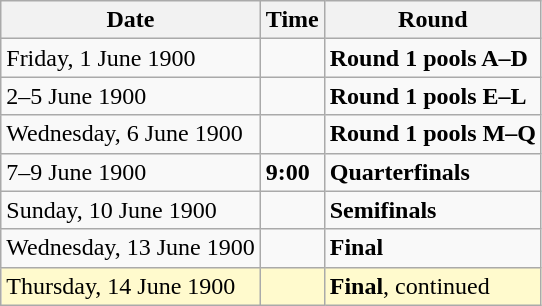<table class="wikitable">
<tr>
<th>Date</th>
<th>Time</th>
<th>Round</th>
</tr>
<tr>
<td>Friday, 1 June 1900</td>
<td></td>
<td><strong>Round 1 pools A–D</strong></td>
</tr>
<tr>
<td>2–5 June 1900</td>
<td></td>
<td><strong>Round 1 pools E–L</strong></td>
</tr>
<tr>
<td>Wednesday, 6 June 1900</td>
<td></td>
<td><strong>Round 1 pools M–Q</strong></td>
</tr>
<tr>
<td>7–9 June 1900</td>
<td><strong>9:00</strong></td>
<td><strong>Quarterfinals</strong></td>
</tr>
<tr>
<td>Sunday, 10 June 1900</td>
<td></td>
<td><strong>Semifinals</strong></td>
</tr>
<tr>
<td>Wednesday, 13 June 1900</td>
<td></td>
<td><strong>Final</strong></td>
</tr>
<tr style=background:lemonchiffon>
<td>Thursday, 14 June 1900</td>
<td></td>
<td><strong>Final</strong>, continued</td>
</tr>
</table>
